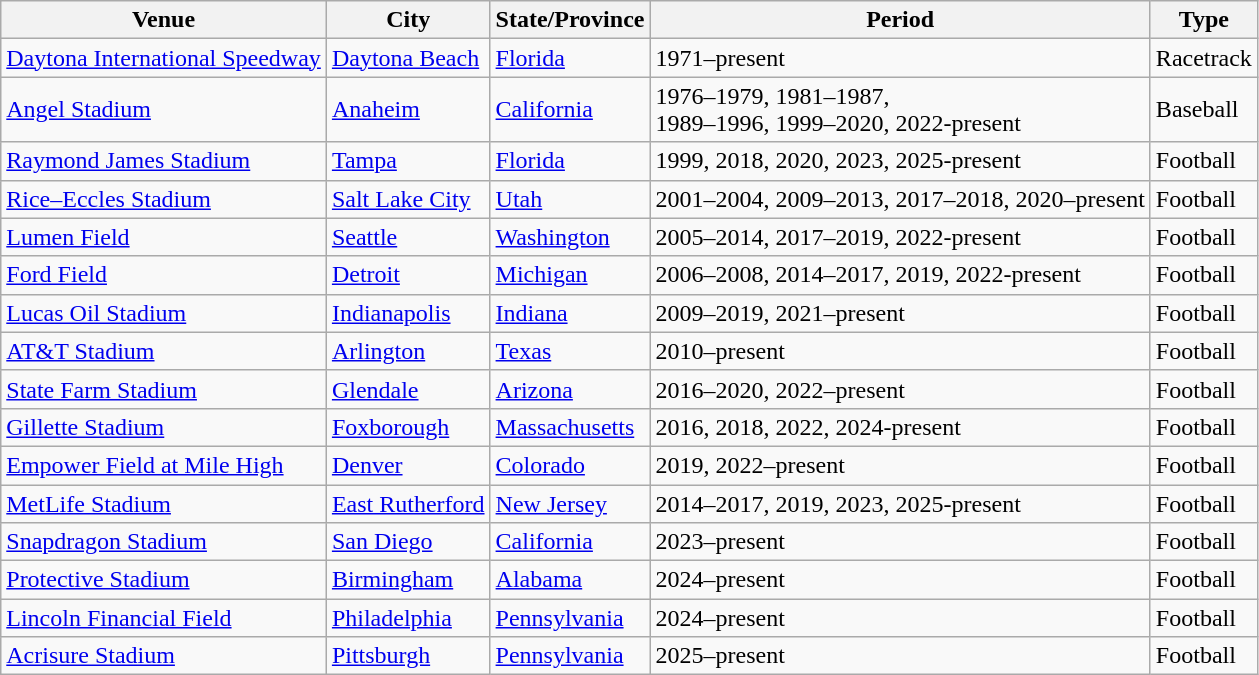<table class="wikitable sortable">
<tr>
<th>Venue</th>
<th>City</th>
<th>State/Province</th>
<th>Period</th>
<th>Type</th>
</tr>
<tr>
<td><a href='#'>Daytona International Speedway</a></td>
<td><a href='#'>Daytona Beach</a></td>
<td><a href='#'>Florida</a></td>
<td>1971–present</td>
<td>Racetrack</td>
</tr>
<tr>
<td><a href='#'>Angel Stadium</a></td>
<td><a href='#'>Anaheim</a></td>
<td><a href='#'>California</a></td>
<td>1976–1979, 1981–1987, <br> 1989–1996, 1999–2020, 2022-present</td>
<td>Baseball</td>
</tr>
<tr>
<td><a href='#'>Raymond James Stadium</a></td>
<td><a href='#'>Tampa</a></td>
<td><a href='#'>Florida</a></td>
<td>1999, 2018, 2020, 2023, 2025-present</td>
<td>Football</td>
</tr>
<tr>
<td><a href='#'>Rice–Eccles Stadium</a></td>
<td><a href='#'>Salt Lake City</a></td>
<td><a href='#'>Utah</a></td>
<td>2001–2004, 2009–2013, 2017–2018, 2020–present</td>
<td>Football</td>
</tr>
<tr>
<td><a href='#'>Lumen Field</a></td>
<td><a href='#'>Seattle</a></td>
<td><a href='#'>Washington</a></td>
<td>2005–2014, 2017–2019, 2022-present</td>
<td>Football</td>
</tr>
<tr>
<td><a href='#'>Ford Field</a></td>
<td><a href='#'>Detroit</a></td>
<td><a href='#'>Michigan</a></td>
<td>2006–2008, 2014–2017, 2019, 2022-present</td>
<td>Football</td>
</tr>
<tr>
<td><a href='#'>Lucas Oil Stadium</a></td>
<td><a href='#'>Indianapolis</a></td>
<td><a href='#'>Indiana</a></td>
<td>2009–2019, 2021–present</td>
<td>Football</td>
</tr>
<tr>
<td><a href='#'>AT&T Stadium</a></td>
<td><a href='#'>Arlington</a></td>
<td><a href='#'>Texas</a></td>
<td>2010–present</td>
<td>Football</td>
</tr>
<tr>
<td><a href='#'>State Farm Stadium</a></td>
<td><a href='#'>Glendale</a></td>
<td><a href='#'>Arizona</a></td>
<td>2016–2020, 2022–present</td>
<td>Football</td>
</tr>
<tr>
<td><a href='#'>Gillette Stadium</a></td>
<td><a href='#'>Foxborough</a></td>
<td><a href='#'>Massachusetts</a></td>
<td>2016, 2018, 2022, 2024-present</td>
<td>Football</td>
</tr>
<tr>
<td><a href='#'>Empower Field at Mile High</a></td>
<td><a href='#'>Denver</a></td>
<td><a href='#'>Colorado</a></td>
<td>2019, 2022–present</td>
<td>Football</td>
</tr>
<tr>
<td><a href='#'>MetLife Stadium</a></td>
<td><a href='#'>East Rutherford</a></td>
<td><a href='#'>New Jersey</a></td>
<td>2014–2017, 2019, 2023, 2025-present</td>
<td>Football</td>
</tr>
<tr>
<td><a href='#'>Snapdragon Stadium</a></td>
<td><a href='#'>San Diego</a></td>
<td><a href='#'>California</a></td>
<td>2023–present</td>
<td>Football</td>
</tr>
<tr>
<td><a href='#'>Protective Stadium</a></td>
<td><a href='#'>Birmingham</a></td>
<td><a href='#'>Alabama</a></td>
<td>2024–present</td>
<td>Football</td>
</tr>
<tr>
<td><a href='#'>Lincoln Financial Field</a></td>
<td><a href='#'>Philadelphia</a></td>
<td><a href='#'>Pennsylvania</a></td>
<td>2024–present</td>
<td>Football</td>
</tr>
<tr>
<td><a href='#'>Acrisure Stadium</a></td>
<td><a href='#'>Pittsburgh</a></td>
<td><a href='#'>Pennsylvania</a></td>
<td>2025–present</td>
<td>Football</td>
</tr>
</table>
